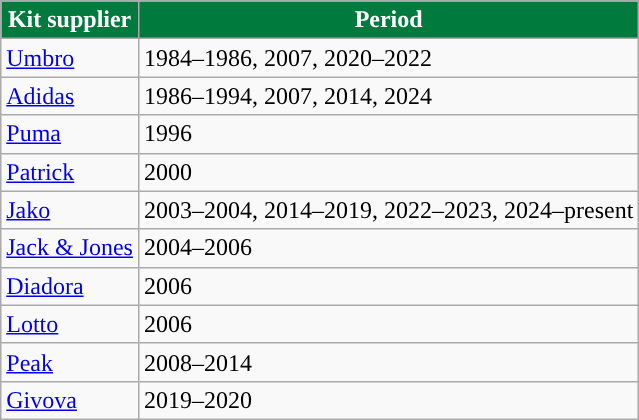<table class="wikitable" style="text-align:left;">
<tr>
<th style="background: #007A3D; color: #FFFFFF;">Kit supplier</th>
<th style="background: #007A3D; color: #FFFFFF;">Period</th>
</tr>
<tr>
<td> <a href='#'>Umbro</a></td>
<td>1984–1986, 2007, 2020–2022</td>
</tr>
<tr>
<td> <a href='#'>Adidas</a></td>
<td>1986–1994, 2007, 2014, 2024</td>
</tr>
<tr>
<td> <a href='#'>Puma</a></td>
<td>1996</td>
</tr>
<tr>
<td> <a href='#'>Patrick</a></td>
<td>2000</td>
</tr>
<tr>
<td> <a href='#'>Jako</a></td>
<td>2003–2004, 2014–2019, 2022–2023, 2024–present</td>
</tr>
<tr>
<td> <a href='#'>Jack & Jones</a></td>
<td>2004–2006</td>
</tr>
<tr>
<td> <a href='#'>Diadora</a></td>
<td>2006</td>
</tr>
<tr>
<td> <a href='#'>Lotto</a></td>
<td>2006</td>
</tr>
<tr>
<td> <a href='#'>Peak</a></td>
<td>2008–2014</td>
</tr>
<tr>
<td> <a href='#'>Givova</a></td>
<td>2019–2020</td>
</tr>
</table>
